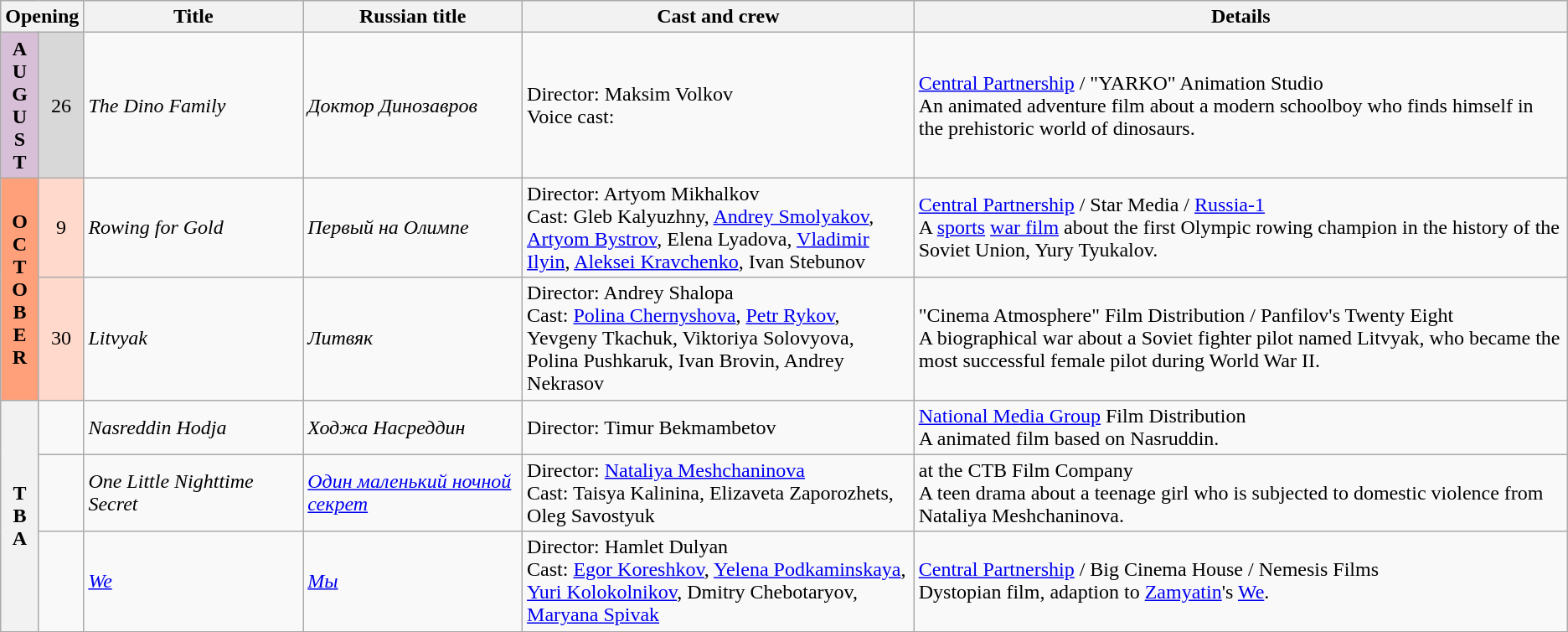<table class="wikitable">
<tr>
<th colspan="2">Opening</th>
<th style="width:14%;">Title</th>
<th style="width:14%;">Russian title</th>
<th style="width:25%;">Cast and crew</th>
<th>Details</th>
</tr>
<tr>
<th rowspan="1" align="center" style="background:thistle; textcolor:#000;">A<br>U<br>G<br>U<br>S<br>T</th>
<td align="center" style="background:#d8d8d8;">26</td>
<td><em>The Dino Family</em></td>
<td><em>Доктор Динозавров</em></td>
<td>Director: Maksim Volkov <br> Voice cast:</td>
<td><a href='#'>Central Partnership</a> / "YARKO" Animation Studio <br> An animated adventure film about a modern schoolboy who finds himself in the prehistoric world of dinosaurs.</td>
</tr>
<tr>
<th rowspan="2" align="center" style="background:#ffa07a; textcolor:#000;">O<br>C<br>T<br>O<br>B<br>E<br>R</th>
<td align="center" style="background:#ffdacc;">9</td>
<td><em>Rowing for Gold</em></td>
<td><em>Первый на Олимпе</em></td>
<td>Director: Artyom Mikhalkov <br> Cast: Gleb Kalyuzhny, <a href='#'>Andrey Smolyakov</a>, <a href='#'>Artyom Bystrov</a>, Elena Lyadova, <a href='#'>Vladimir Ilyin</a>, <a href='#'>Aleksei Kravchenko</a>, Ivan Stebunov</td>
<td><a href='#'>Central Partnership</a> / Star Media / <a href='#'>Russia-1</a> <br> A <a href='#'>sports</a> <a href='#'>war film</a> about the first Olympic rowing champion in the history of the Soviet Union, Yury Tyukalov.</td>
</tr>
<tr>
<td align="center" style="background:#ffdacc;">30</td>
<td><em>Litvyak</em></td>
<td><em>Литвяк</em></td>
<td>Director: Andrey Shalopa <br> Cast: <a href='#'>Polina Chernyshova</a>, <a href='#'>Petr Rykov</a>, Yevgeny Tkachuk, Viktoriya Solovyova, Polina Pushkaruk, Ivan Brovin, Andrey Nekrasov</td>
<td>"Cinema Atmosphere" Film Distribution / Panfilov's Twenty Eight <br> A biographical war about a Soviet fighter pilot named Litvyak, who became the most successful female pilot during World War II.</td>
</tr>
<tr>
<th rowspan="3">T<br>B<br>A</th>
<td></td>
<td><em>Nasreddin Hodja</em></td>
<td><em>Ходжа Насреддин</em></td>
<td>Director: Timur Bekmambetov</td>
<td><a href='#'>National Media Group</a> Film Distribution <br> A animated film based on Nasruddin.</td>
</tr>
<tr>
<td></td>
<td><em>One Little Nighttime Secret</em></td>
<td><em><a href='#'>Один маленький ночной секрет</a></em></td>
<td>Director: <a href='#'>Nataliya Meshchaninova</a> <br> Cast: Taisya Kalinina, Elizaveta Zaporozhets, Oleg Savostyuk</td>
<td> at the CTB Film Company <br> A teen drama about a teenage girl who is subjected to domestic violence from Nataliya Meshchaninova.</td>
</tr>
<tr>
<td></td>
<td><em><a href='#'>We</a></em></td>
<td><em><a href='#'>Мы</a></em></td>
<td>Director: Hamlet Dulyan <br> Cast: <a href='#'>Egor Koreshkov</a>, <a href='#'>Yelena Podkaminskaya</a>, <a href='#'>Yuri Kolokolnikov</a>, Dmitry Chebotaryov, <a href='#'>Maryana Spivak</a></td>
<td><a href='#'>Central Partnership</a> / Big Cinema House / Nemesis Films <br> Dystopian film, adaption to <a href='#'>Zamyatin</a>'s <a href='#'>We</a>.</td>
</tr>
<tr>
</tr>
</table>
